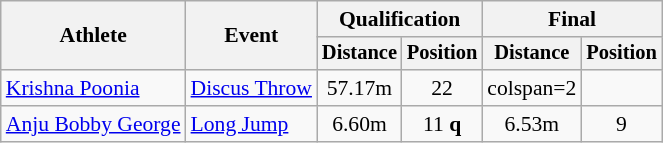<table class=wikitable style="font-size:90%">
<tr>
<th rowspan="2">Athlete</th>
<th rowspan="2">Event</th>
<th colspan="2">Qualification</th>
<th colspan="2">Final</th>
</tr>
<tr style="font-size:95%">
<th>Distance</th>
<th>Position</th>
<th>Distance</th>
<th>Position</th>
</tr>
<tr style=text-align:center>
<td style=text-align:left><a href='#'>Krishna Poonia</a></td>
<td style="text-align:left"><a href='#'>Discus Throw</a></td>
<td>57.17m</td>
<td>22</td>
<td>colspan=2 </td>
</tr>
<tr style=text-align:center>
<td style=text-align:left><a href='#'>Anju Bobby George</a></td>
<td style="text-align:left"><a href='#'>Long Jump</a></td>
<td>6.60m</td>
<td>11 <strong>q</strong></td>
<td>6.53m</td>
<td>9</td>
</tr>
</table>
